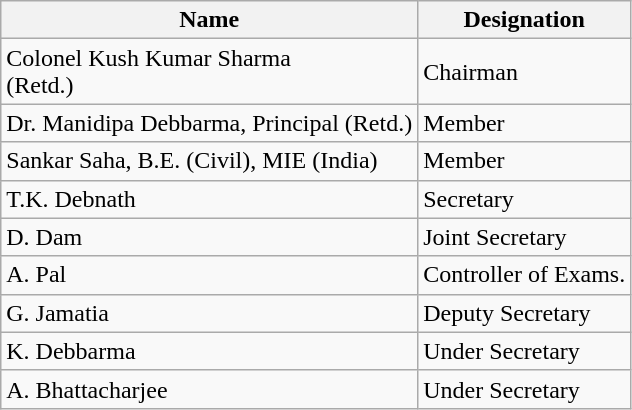<table class="wikitable">
<tr>
<th>Name</th>
<th>Designation</th>
</tr>
<tr>
<td>Colonel Kush Kumar Sharma<br>(Retd.)</td>
<td>Chairman</td>
</tr>
<tr>
<td>Dr. Manidipa Debbarma, Principal (Retd.)</td>
<td>Member</td>
</tr>
<tr>
<td>Sankar Saha, B.E. (Civil), MIE (India)</td>
<td>Member</td>
</tr>
<tr>
<td>T.K. Debnath</td>
<td>Secretary</td>
</tr>
<tr>
<td>D. Dam</td>
<td>Joint Secretary</td>
</tr>
<tr>
<td>A. Pal</td>
<td>Controller of Exams.</td>
</tr>
<tr>
<td>G. Jamatia</td>
<td>Deputy Secretary</td>
</tr>
<tr>
<td>K. Debbarma</td>
<td>Under Secretary</td>
</tr>
<tr>
<td>A. Bhattacharjee</td>
<td>Under Secretary</td>
</tr>
</table>
